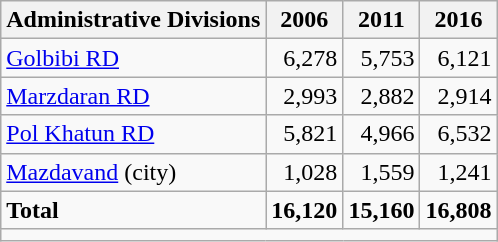<table class="wikitable">
<tr>
<th>Administrative Divisions</th>
<th>2006</th>
<th>2011</th>
<th>2016</th>
</tr>
<tr>
<td><a href='#'>Golbibi RD</a></td>
<td style="text-align: right;">6,278</td>
<td style="text-align: right;">5,753</td>
<td style="text-align: right;">6,121</td>
</tr>
<tr>
<td><a href='#'>Marzdaran RD</a></td>
<td style="text-align: right;">2,993</td>
<td style="text-align: right;">2,882</td>
<td style="text-align: right;">2,914</td>
</tr>
<tr>
<td><a href='#'>Pol Khatun RD</a></td>
<td style="text-align: right;">5,821</td>
<td style="text-align: right;">4,966</td>
<td style="text-align: right;">6,532</td>
</tr>
<tr>
<td><a href='#'>Mazdavand</a> (city)</td>
<td style="text-align: right;">1,028</td>
<td style="text-align: right;">1,559</td>
<td style="text-align: right;">1,241</td>
</tr>
<tr>
<td><strong>Total</strong></td>
<td style="text-align: right;"><strong>16,120</strong></td>
<td style="text-align: right;"><strong>15,160</strong></td>
<td style="text-align: right;"><strong>16,808</strong></td>
</tr>
<tr>
<td colspan=4></td>
</tr>
</table>
